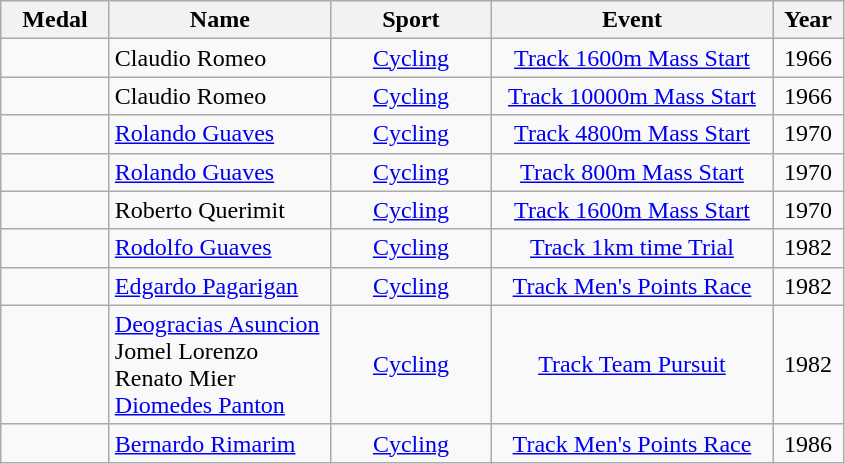<table class="wikitable"  style="font-size:100%;  text-align:center;">
<tr>
<th width="65">Medal</th>
<th width="140">Name</th>
<th width="100">Sport</th>
<th width="180">Event</th>
<th width="40">Year</th>
</tr>
<tr>
<td></td>
<td align=left>Claudio Romeo</td>
<td><a href='#'>Cycling</a></td>
<td><a href='#'>Track 1600m Mass Start</a></td>
<td>1966</td>
</tr>
<tr>
<td></td>
<td align=left>Claudio Romeo</td>
<td><a href='#'>Cycling</a></td>
<td><a href='#'>Track 10000m Mass Start</a></td>
<td>1966</td>
</tr>
<tr>
<td></td>
<td align=left><a href='#'>Rolando Guaves</a></td>
<td><a href='#'>Cycling</a></td>
<td><a href='#'>Track 4800m Mass Start</a></td>
<td>1970</td>
</tr>
<tr>
<td></td>
<td align=left><a href='#'>Rolando Guaves</a></td>
<td><a href='#'>Cycling</a></td>
<td><a href='#'>Track 800m Mass Start</a></td>
<td>1970</td>
</tr>
<tr>
<td></td>
<td align=left>Roberto Querimit</td>
<td><a href='#'>Cycling</a></td>
<td><a href='#'>Track 1600m Mass Start</a></td>
<td>1970</td>
</tr>
<tr>
<td></td>
<td align=left><a href='#'>Rodolfo Guaves</a></td>
<td><a href='#'>Cycling</a></td>
<td><a href='#'>Track 1km time Trial</a></td>
<td>1982</td>
</tr>
<tr>
<td></td>
<td align=left><a href='#'>Edgardo Pagarigan</a></td>
<td><a href='#'>Cycling</a></td>
<td><a href='#'>Track Men's Points Race</a></td>
<td>1982</td>
</tr>
<tr>
<td></td>
<td align=left><a href='#'>Deogracias Asuncion</a><br>Jomel Lorenzo<br>Renato Mier<br><a href='#'>Diomedes Panton</a></td>
<td><a href='#'>Cycling</a></td>
<td><a href='#'>Track Team Pursuit</a></td>
<td>1982</td>
</tr>
<tr>
<td></td>
<td align=left><a href='#'>Bernardo Rimarim</a></td>
<td><a href='#'>Cycling</a></td>
<td><a href='#'>Track Men's Points Race</a></td>
<td>1986</td>
</tr>
</table>
